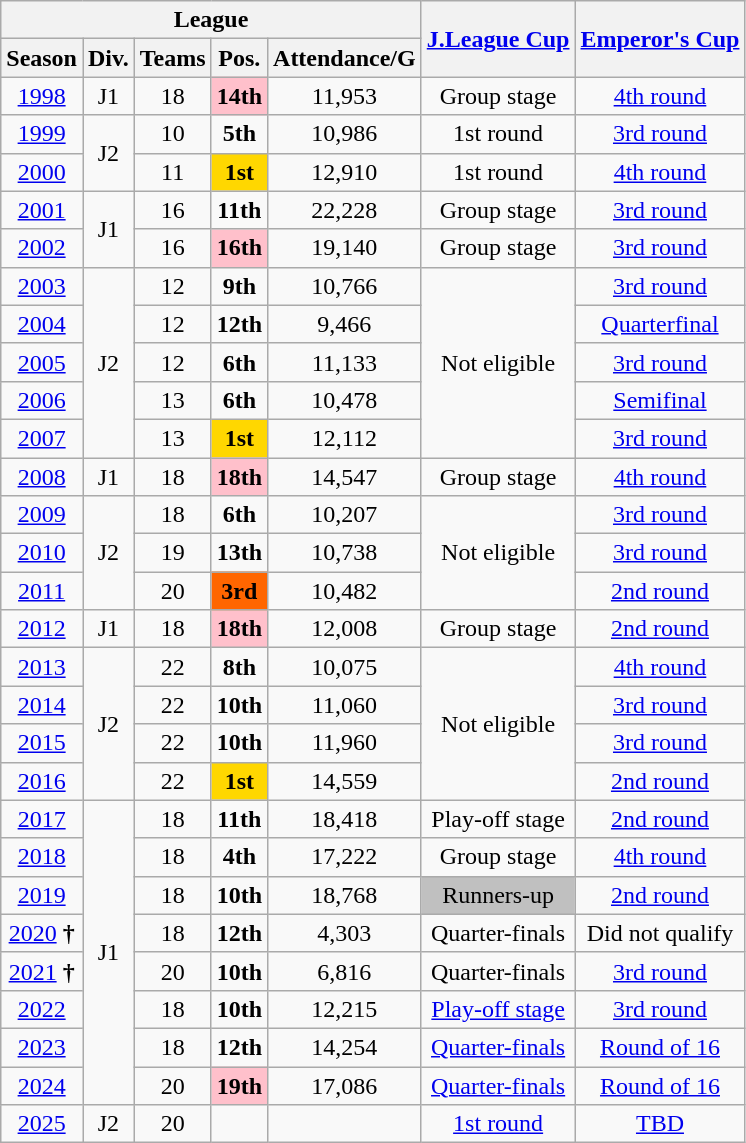<table class="wikitable" style="text-align:center">
<tr>
<th colspan="5">League</th>
<th rowspan="2"><a href='#'>J.League Cup</a></th>
<th rowspan="2"><a href='#'>Emperor's Cup</a></th>
</tr>
<tr>
<th>Season</th>
<th>Div.</th>
<th>Teams</th>
<th>Pos.</th>
<th>Attendance/G</th>
</tr>
<tr>
<td><a href='#'>1998</a></td>
<td>J1</td>
<td>18</td>
<td bgcolor=pink><strong>14th</strong></td>
<td>11,953</td>
<td>Group stage</td>
<td><a href='#'>4th round</a></td>
</tr>
<tr>
<td><a href='#'>1999</a></td>
<td rowspan="2">J2</td>
<td>10</td>
<td><strong>5th</strong></td>
<td>10,986</td>
<td>1st round</td>
<td><a href='#'>3rd round</a></td>
</tr>
<tr>
<td><a href='#'>2000</a></td>
<td>11</td>
<td bgcolor=gold><strong>1st</strong></td>
<td>12,910</td>
<td>1st round</td>
<td><a href='#'>4th round</a></td>
</tr>
<tr>
<td><a href='#'>2001</a></td>
<td rowspan="2">J1</td>
<td>16</td>
<td><strong>11th</strong></td>
<td>22,228</td>
<td>Group stage</td>
<td><a href='#'>3rd round</a></td>
</tr>
<tr>
<td><a href='#'>2002</a></td>
<td>16</td>
<td bgcolor=pink><strong>16th</strong></td>
<td>19,140</td>
<td>Group stage</td>
<td><a href='#'>3rd round</a></td>
</tr>
<tr>
<td><a href='#'>2003</a></td>
<td rowspan="5">J2</td>
<td>12</td>
<td><strong>9th</strong></td>
<td>10,766</td>
<td rowspan="5">Not eligible</td>
<td><a href='#'>3rd round</a></td>
</tr>
<tr>
<td><a href='#'>2004</a></td>
<td>12</td>
<td><strong>12th</strong></td>
<td>9,466</td>
<td><a href='#'>Quarterfinal</a></td>
</tr>
<tr>
<td><a href='#'>2005</a></td>
<td>12</td>
<td><strong>6th</strong></td>
<td>11,133</td>
<td><a href='#'>3rd round</a></td>
</tr>
<tr>
<td><a href='#'>2006</a></td>
<td>13</td>
<td><strong>6th</strong></td>
<td>10,478</td>
<td><a href='#'>Semifinal</a></td>
</tr>
<tr>
<td><a href='#'>2007</a></td>
<td>13</td>
<td bgcolor=gold><strong>1st</strong></td>
<td>12,112</td>
<td><a href='#'>3rd round</a></td>
</tr>
<tr>
<td><a href='#'>2008</a></td>
<td>J1</td>
<td>18</td>
<td bgcolor=pink><strong>18th</strong></td>
<td>14,547</td>
<td>Group stage</td>
<td><a href='#'>4th round</a></td>
</tr>
<tr>
<td><a href='#'>2009</a></td>
<td rowspan="3">J2</td>
<td>18</td>
<td><strong>6th</strong></td>
<td>10,207</td>
<td rowspan="3">Not eligible</td>
<td><a href='#'>3rd round</a></td>
</tr>
<tr>
<td><a href='#'>2010</a></td>
<td>19</td>
<td><strong>13th</strong></td>
<td>10,738</td>
<td><a href='#'>3rd round</a></td>
</tr>
<tr>
<td><a href='#'>2011</a></td>
<td>20</td>
<td bgcolor=ff6600><strong>3rd</strong></td>
<td>10,482</td>
<td><a href='#'>2nd round</a></td>
</tr>
<tr>
<td><a href='#'>2012</a></td>
<td>J1</td>
<td>18</td>
<td bgcolor=pink><strong>18th</strong></td>
<td>12,008</td>
<td>Group stage</td>
<td><a href='#'>2nd round</a></td>
</tr>
<tr>
<td><a href='#'>2013</a></td>
<td rowspan="4">J2</td>
<td>22</td>
<td><strong>8th</strong></td>
<td>10,075</td>
<td rowspan="4">Not eligible</td>
<td><a href='#'>4th round</a></td>
</tr>
<tr>
<td><a href='#'>2014</a></td>
<td>22</td>
<td><strong>10th</strong></td>
<td>11,060</td>
<td><a href='#'>3rd round</a></td>
</tr>
<tr>
<td><a href='#'>2015</a></td>
<td>22</td>
<td><strong>10th</strong></td>
<td>11,960</td>
<td><a href='#'>3rd round</a></td>
</tr>
<tr>
<td><a href='#'>2016</a></td>
<td>22</td>
<td bgcolor=gold><strong>1st</strong></td>
<td>14,559</td>
<td><a href='#'>2nd round</a></td>
</tr>
<tr>
<td><a href='#'>2017</a></td>
<td rowspan="8">J1</td>
<td>18</td>
<td><strong>11th</strong></td>
<td>18,418</td>
<td>Play-off stage</td>
<td><a href='#'>2nd round</a></td>
</tr>
<tr>
<td><a href='#'>2018</a></td>
<td>18</td>
<td><strong>4th</strong></td>
<td>17,222</td>
<td>Group stage</td>
<td><a href='#'>4th round</a></td>
</tr>
<tr>
<td><a href='#'>2019</a></td>
<td>18</td>
<td><strong>10th</strong></td>
<td>18,768</td>
<td bgcolor="silver">Runners-up</td>
<td><a href='#'>2nd round</a></td>
</tr>
<tr>
<td><a href='#'>2020</a> <strong>†</strong></td>
<td>18</td>
<td><strong>12th</strong></td>
<td>4,303</td>
<td>Quarter-finals</td>
<td>Did not qualify</td>
</tr>
<tr>
<td><a href='#'>2021</a> <strong>†</strong></td>
<td>20</td>
<td><strong>10th</strong></td>
<td>6,816</td>
<td>Quarter-finals</td>
<td><a href='#'>3rd round</a></td>
</tr>
<tr>
<td><a href='#'>2022</a></td>
<td>18</td>
<td><strong>10th</strong></td>
<td>12,215</td>
<td><a href='#'>Play-off stage</a></td>
<td><a href='#'>3rd round</a></td>
</tr>
<tr>
<td><a href='#'>2023</a></td>
<td>18</td>
<td><strong>12th</strong></td>
<td>14,254</td>
<td><a href='#'>Quarter-finals</a></td>
<td><a href='#'>Round of 16</a></td>
</tr>
<tr>
<td><a href='#'>2024</a></td>
<td>20</td>
<td bgcolor=pink><strong>19th</strong></td>
<td>17,086</td>
<td><a href='#'>Quarter-finals</a></td>
<td><a href='#'>Round of 16</a></td>
</tr>
<tr>
<td><a href='#'>2025</a></td>
<td rowspan="1">J2</td>
<td>20</td>
<td></td>
<td></td>
<td><a href='#'>1st round</a></td>
<td><a href='#'>TBD</a></td>
</tr>
</table>
